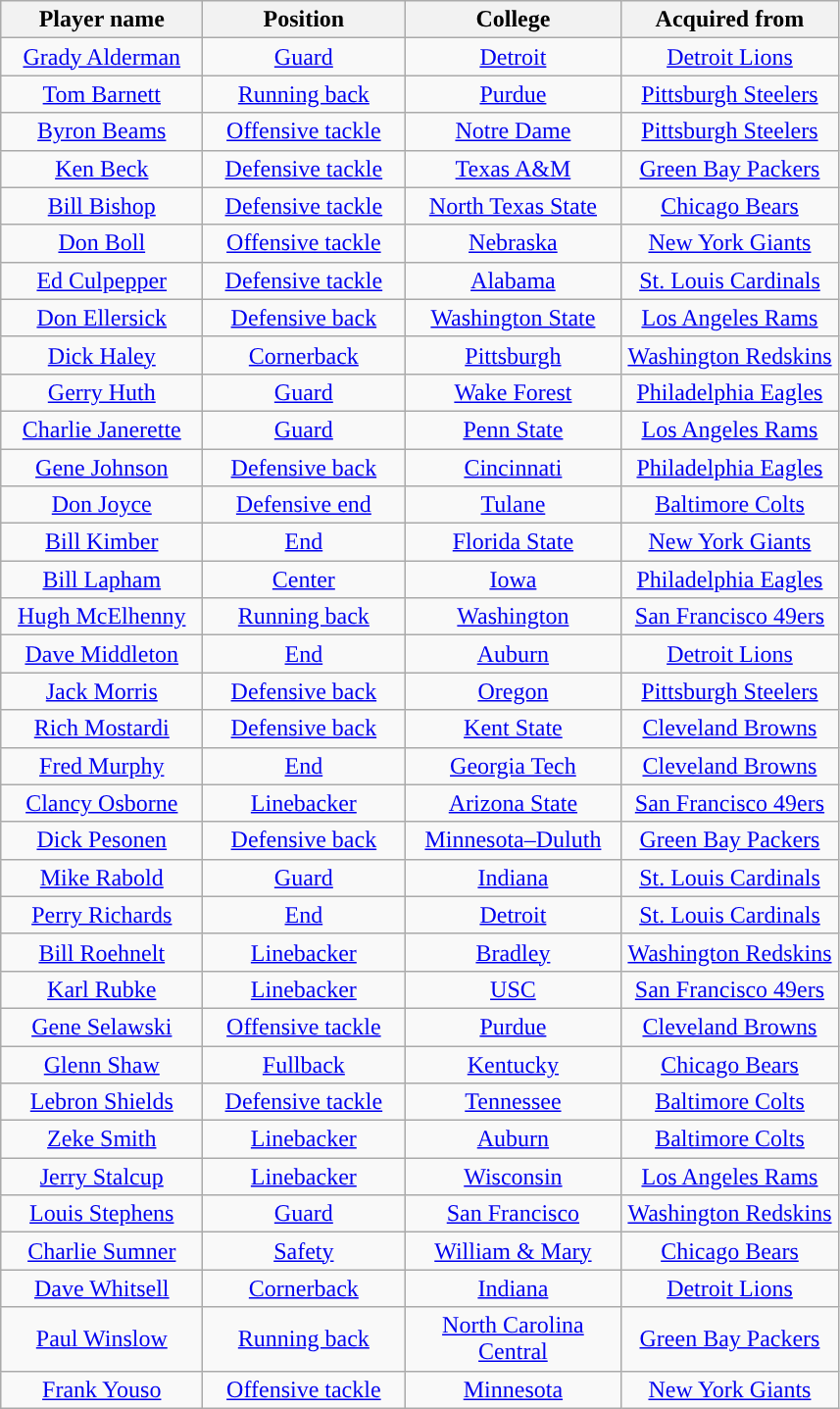<table class="wikitable" style="text-align:center">
<tr>
<th width=130px>Player name</th>
<th width=130px>Position</th>
<th width=140px>College</th>
<th width=140px>Acquired from</th>
</tr>
<tr>
<td><a href='#'>Grady Alderman</a></td>
<td><a href='#'>Guard</a></td>
<td><a href='#'>Detroit</a></td>
<td><a href='#'>Detroit Lions</a></td>
</tr>
<tr>
<td><a href='#'>Tom Barnett</a></td>
<td><a href='#'>Running back</a></td>
<td><a href='#'>Purdue</a></td>
<td><a href='#'>Pittsburgh Steelers</a></td>
</tr>
<tr>
<td><a href='#'>Byron Beams</a></td>
<td><a href='#'>Offensive tackle</a></td>
<td><a href='#'>Notre Dame</a></td>
<td><a href='#'>Pittsburgh Steelers</a></td>
</tr>
<tr>
<td><a href='#'>Ken Beck</a></td>
<td><a href='#'>Defensive tackle</a></td>
<td><a href='#'>Texas A&M</a></td>
<td><a href='#'>Green Bay Packers</a></td>
</tr>
<tr>
<td><a href='#'>Bill Bishop</a></td>
<td><a href='#'>Defensive tackle</a></td>
<td><a href='#'>North Texas State</a></td>
<td><a href='#'>Chicago Bears</a></td>
</tr>
<tr>
<td><a href='#'>Don Boll</a></td>
<td><a href='#'>Offensive tackle</a></td>
<td><a href='#'>Nebraska</a></td>
<td><a href='#'>New York Giants</a></td>
</tr>
<tr>
<td><a href='#'>Ed Culpepper</a></td>
<td><a href='#'>Defensive tackle</a></td>
<td><a href='#'>Alabama</a></td>
<td><a href='#'>St. Louis Cardinals</a></td>
</tr>
<tr>
<td><a href='#'>Don Ellersick</a></td>
<td><a href='#'>Defensive back</a></td>
<td><a href='#'>Washington State</a></td>
<td><a href='#'>Los Angeles Rams</a></td>
</tr>
<tr>
<td><a href='#'>Dick Haley</a></td>
<td><a href='#'>Cornerback</a></td>
<td><a href='#'>Pittsburgh</a></td>
<td><a href='#'>Washington Redskins</a></td>
</tr>
<tr>
<td><a href='#'>Gerry Huth</a></td>
<td><a href='#'>Guard</a></td>
<td><a href='#'>Wake Forest</a></td>
<td><a href='#'>Philadelphia Eagles</a></td>
</tr>
<tr>
<td><a href='#'>Charlie Janerette</a></td>
<td><a href='#'>Guard</a></td>
<td><a href='#'>Penn State</a></td>
<td><a href='#'>Los Angeles Rams</a></td>
</tr>
<tr>
<td><a href='#'>Gene Johnson</a></td>
<td><a href='#'>Defensive back</a></td>
<td><a href='#'>Cincinnati</a></td>
<td><a href='#'>Philadelphia Eagles</a></td>
</tr>
<tr>
<td><a href='#'>Don Joyce</a></td>
<td><a href='#'>Defensive end</a></td>
<td><a href='#'>Tulane</a></td>
<td><a href='#'>Baltimore Colts</a></td>
</tr>
<tr>
<td><a href='#'>Bill Kimber</a></td>
<td><a href='#'>End</a></td>
<td><a href='#'>Florida State</a></td>
<td><a href='#'>New York Giants</a></td>
</tr>
<tr>
<td><a href='#'>Bill Lapham</a></td>
<td><a href='#'>Center</a></td>
<td><a href='#'>Iowa</a></td>
<td><a href='#'>Philadelphia Eagles</a></td>
</tr>
<tr>
<td><a href='#'>Hugh McElhenny</a></td>
<td><a href='#'>Running back</a></td>
<td><a href='#'>Washington</a></td>
<td><a href='#'>San Francisco 49ers</a></td>
</tr>
<tr>
<td><a href='#'>Dave Middleton</a></td>
<td><a href='#'>End</a></td>
<td><a href='#'>Auburn</a></td>
<td><a href='#'>Detroit Lions</a></td>
</tr>
<tr>
<td><a href='#'>Jack Morris</a></td>
<td><a href='#'>Defensive back</a></td>
<td><a href='#'>Oregon</a></td>
<td><a href='#'>Pittsburgh Steelers</a></td>
</tr>
<tr>
<td><a href='#'>Rich Mostardi</a></td>
<td><a href='#'>Defensive back</a></td>
<td><a href='#'>Kent State</a></td>
<td><a href='#'>Cleveland Browns</a></td>
</tr>
<tr>
<td><a href='#'>Fred Murphy</a></td>
<td><a href='#'>End</a></td>
<td><a href='#'>Georgia Tech</a></td>
<td><a href='#'>Cleveland Browns</a></td>
</tr>
<tr>
<td><a href='#'>Clancy Osborne</a></td>
<td><a href='#'>Linebacker</a></td>
<td><a href='#'>Arizona State</a></td>
<td><a href='#'>San Francisco 49ers</a></td>
</tr>
<tr>
<td><a href='#'>Dick Pesonen</a></td>
<td><a href='#'>Defensive back</a></td>
<td><a href='#'>Minnesota–Duluth</a></td>
<td><a href='#'>Green Bay Packers</a></td>
</tr>
<tr>
<td><a href='#'>Mike Rabold</a></td>
<td><a href='#'>Guard</a></td>
<td><a href='#'>Indiana</a></td>
<td><a href='#'>St. Louis Cardinals</a></td>
</tr>
<tr>
<td><a href='#'>Perry Richards</a></td>
<td><a href='#'>End</a></td>
<td><a href='#'>Detroit</a></td>
<td><a href='#'>St. Louis Cardinals</a></td>
</tr>
<tr>
<td><a href='#'>Bill Roehnelt</a></td>
<td><a href='#'>Linebacker</a></td>
<td><a href='#'>Bradley</a></td>
<td><a href='#'>Washington Redskins</a></td>
</tr>
<tr>
<td><a href='#'>Karl Rubke</a></td>
<td><a href='#'>Linebacker</a></td>
<td><a href='#'>USC</a></td>
<td><a href='#'>San Francisco 49ers</a></td>
</tr>
<tr>
<td><a href='#'>Gene Selawski</a></td>
<td><a href='#'>Offensive tackle</a></td>
<td><a href='#'>Purdue</a></td>
<td><a href='#'>Cleveland Browns</a></td>
</tr>
<tr>
<td><a href='#'>Glenn Shaw</a></td>
<td><a href='#'>Fullback</a></td>
<td><a href='#'>Kentucky</a></td>
<td><a href='#'>Chicago Bears</a></td>
</tr>
<tr>
<td><a href='#'>Lebron Shields</a></td>
<td><a href='#'>Defensive tackle</a></td>
<td><a href='#'>Tennessee</a></td>
<td><a href='#'>Baltimore Colts</a></td>
</tr>
<tr>
<td><a href='#'>Zeke Smith</a></td>
<td><a href='#'>Linebacker</a></td>
<td><a href='#'>Auburn</a></td>
<td><a href='#'>Baltimore Colts</a></td>
</tr>
<tr>
<td><a href='#'>Jerry Stalcup</a></td>
<td><a href='#'>Linebacker</a></td>
<td><a href='#'>Wisconsin</a></td>
<td><a href='#'>Los Angeles Rams</a></td>
</tr>
<tr>
<td><a href='#'>Louis Stephens</a></td>
<td><a href='#'>Guard</a></td>
<td><a href='#'>San Francisco</a></td>
<td><a href='#'>Washington Redskins</a></td>
</tr>
<tr>
<td><a href='#'>Charlie Sumner</a></td>
<td><a href='#'>Safety</a></td>
<td><a href='#'>William & Mary</a></td>
<td><a href='#'>Chicago Bears</a></td>
</tr>
<tr>
<td><a href='#'>Dave Whitsell</a></td>
<td><a href='#'>Cornerback</a></td>
<td><a href='#'>Indiana</a></td>
<td><a href='#'>Detroit Lions</a></td>
</tr>
<tr>
<td><a href='#'>Paul Winslow</a></td>
<td><a href='#'>Running back</a></td>
<td><a href='#'>North Carolina Central</a></td>
<td><a href='#'>Green Bay Packers</a></td>
</tr>
<tr>
<td><a href='#'>Frank Youso</a></td>
<td><a href='#'>Offensive tackle</a></td>
<td><a href='#'>Minnesota</a></td>
<td><a href='#'>New York Giants</a></td>
</tr>
</table>
